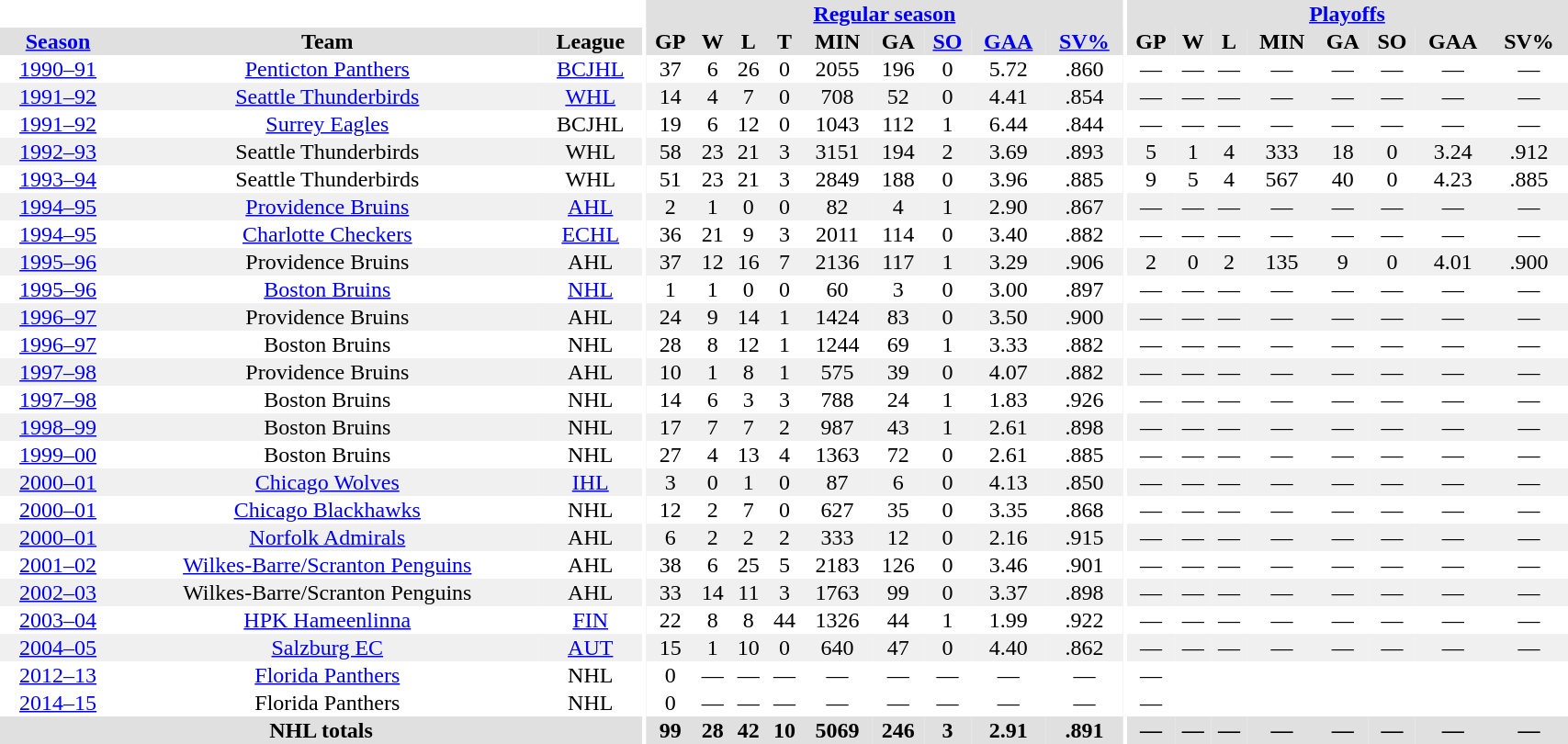<table border="0" cellpadding="1" cellspacing="0" style="width:90%; text-align:center;">
<tr bgcolor="#e0e0e0">
<th colspan="3" bgcolor="#ffffff"></th>
<th rowspan="99" bgcolor="#ffffff"></th>
<th colspan="9" bgcolor="#e0e0e0"><a href='#'>Regular season</a></th>
<th rowspan="99" bgcolor="#ffffff"></th>
<th colspan="8" bgcolor="#e0e0e0"><a href='#'>Playoffs</a></th>
</tr>
<tr bgcolor="#e0e0e0">
<th><a href='#'>Season</a></th>
<th>Team</th>
<th>League</th>
<th>GP</th>
<th>W</th>
<th>L</th>
<th>T</th>
<th>MIN</th>
<th>GA</th>
<th><a href='#'>SO</a></th>
<th><a href='#'>GAA</a></th>
<th><a href='#'>SV%</a></th>
<th>GP</th>
<th>W</th>
<th>L</th>
<th>MIN</th>
<th>GA</th>
<th>SO</th>
<th>GAA</th>
<th>SV%</th>
</tr>
<tr>
<td><a href='#'>1990–91</a></td>
<td><a href='#'>Penticton Panthers</a></td>
<td><a href='#'>BCJHL</a></td>
<td>37</td>
<td>6</td>
<td>26</td>
<td>0</td>
<td>2055</td>
<td>196</td>
<td>0</td>
<td>5.72</td>
<td>.860</td>
<td>—</td>
<td>—</td>
<td>—</td>
<td>—</td>
<td>—</td>
<td>—</td>
<td>—</td>
<td>—</td>
</tr>
<tr bgcolor="#f0f0f0">
<td><a href='#'>1991–92</a></td>
<td><a href='#'>Seattle Thunderbirds</a></td>
<td><a href='#'>WHL</a></td>
<td>14</td>
<td>4</td>
<td>7</td>
<td>0</td>
<td>708</td>
<td>52</td>
<td>0</td>
<td>4.41</td>
<td>.854</td>
<td>—</td>
<td>—</td>
<td>—</td>
<td>—</td>
<td>—</td>
<td>—</td>
<td>—</td>
<td>—</td>
</tr>
<tr>
<td><a href='#'>1991–92</a></td>
<td><a href='#'>Surrey Eagles</a></td>
<td>BCJHL</td>
<td>19</td>
<td>6</td>
<td>12</td>
<td>0</td>
<td>1043</td>
<td>112</td>
<td>1</td>
<td>6.44</td>
<td>.844</td>
<td>—</td>
<td>—</td>
<td>—</td>
<td>—</td>
<td>—</td>
<td>—</td>
<td>—</td>
<td>—</td>
</tr>
<tr bgcolor="#f0f0f0">
<td><a href='#'>1992–93</a></td>
<td>Seattle Thunderbirds</td>
<td>WHL</td>
<td>58</td>
<td>23</td>
<td>21</td>
<td>3</td>
<td>3151</td>
<td>194</td>
<td>2</td>
<td>3.69</td>
<td>.893</td>
<td>5</td>
<td>1</td>
<td>4</td>
<td>333</td>
<td>18</td>
<td>0</td>
<td>3.24</td>
<td>.912</td>
</tr>
<tr>
<td><a href='#'>1993–94</a></td>
<td>Seattle Thunderbirds</td>
<td>WHL</td>
<td>51</td>
<td>23</td>
<td>21</td>
<td>3</td>
<td>2849</td>
<td>188</td>
<td>0</td>
<td>3.96</td>
<td>.885</td>
<td>9</td>
<td>5</td>
<td>4</td>
<td>567</td>
<td>40</td>
<td>0</td>
<td>4.23</td>
<td>.885</td>
</tr>
<tr bgcolor="#f0f0f0">
<td><a href='#'>1994–95</a></td>
<td><a href='#'>Providence Bruins</a></td>
<td><a href='#'>AHL</a></td>
<td>2</td>
<td>1</td>
<td>0</td>
<td>0</td>
<td>82</td>
<td>4</td>
<td>1</td>
<td>2.90</td>
<td>.867</td>
<td>—</td>
<td>—</td>
<td>—</td>
<td>—</td>
<td>—</td>
<td>—</td>
<td>—</td>
<td>—</td>
</tr>
<tr>
<td><a href='#'>1994–95</a></td>
<td><a href='#'>Charlotte Checkers</a></td>
<td><a href='#'>ECHL</a></td>
<td>36</td>
<td>21</td>
<td>9</td>
<td>3</td>
<td>2011</td>
<td>114</td>
<td>0</td>
<td>3.40</td>
<td>.882</td>
<td>—</td>
<td>—</td>
<td>—</td>
<td>—</td>
<td>—</td>
<td>—</td>
<td>—</td>
<td>—</td>
</tr>
<tr bgcolor="#f0f0f0">
<td><a href='#'>1995–96</a></td>
<td>Providence Bruins</td>
<td>AHL</td>
<td>37</td>
<td>12</td>
<td>16</td>
<td>7</td>
<td>2136</td>
<td>117</td>
<td>1</td>
<td>3.29</td>
<td>.906</td>
<td>2</td>
<td>0</td>
<td>2</td>
<td>135</td>
<td>9</td>
<td>0</td>
<td>4.01</td>
<td>.900</td>
</tr>
<tr>
<td><a href='#'>1995–96</a></td>
<td><a href='#'>Boston Bruins</a></td>
<td><a href='#'>NHL</a></td>
<td>1</td>
<td>1</td>
<td>0</td>
<td>0</td>
<td>60</td>
<td>3</td>
<td>0</td>
<td>3.00</td>
<td>.897</td>
<td>—</td>
<td>—</td>
<td>—</td>
<td>—</td>
<td>—</td>
<td>—</td>
<td>—</td>
<td>—</td>
</tr>
<tr bgcolor="#f0f0f0">
<td><a href='#'>1996–97</a></td>
<td>Providence Bruins</td>
<td>AHL</td>
<td>24</td>
<td>9</td>
<td>14</td>
<td>1</td>
<td>1424</td>
<td>83</td>
<td>0</td>
<td>3.50</td>
<td>.900</td>
<td>—</td>
<td>—</td>
<td>—</td>
<td>—</td>
<td>—</td>
<td>—</td>
<td>—</td>
<td>—</td>
</tr>
<tr>
<td><a href='#'>1996–97</a></td>
<td>Boston Bruins</td>
<td>NHL</td>
<td>28</td>
<td>8</td>
<td>12</td>
<td>1</td>
<td>1244</td>
<td>69</td>
<td>1</td>
<td>3.33</td>
<td>.882</td>
<td>—</td>
<td>—</td>
<td>—</td>
<td>—</td>
<td>—</td>
<td>—</td>
<td>—</td>
<td>—</td>
</tr>
<tr bgcolor="#f0f0f0">
<td><a href='#'>1997–98</a></td>
<td>Providence Bruins</td>
<td>AHL</td>
<td>10</td>
<td>1</td>
<td>8</td>
<td>1</td>
<td>575</td>
<td>39</td>
<td>0</td>
<td>4.07</td>
<td>.882</td>
<td>—</td>
<td>—</td>
<td>—</td>
<td>—</td>
<td>—</td>
<td>—</td>
<td>—</td>
<td>—</td>
</tr>
<tr>
<td><a href='#'>1997–98</a></td>
<td>Boston Bruins</td>
<td>NHL</td>
<td>14</td>
<td>6</td>
<td>3</td>
<td>3</td>
<td>788</td>
<td>24</td>
<td>1</td>
<td>1.83</td>
<td>.926</td>
<td>—</td>
<td>—</td>
<td>—</td>
<td>—</td>
<td>—</td>
<td>—</td>
<td>—</td>
<td>—</td>
</tr>
<tr bgcolor="#f0f0f0">
<td><a href='#'>1998–99</a></td>
<td>Boston Bruins</td>
<td>NHL</td>
<td>17</td>
<td>7</td>
<td>7</td>
<td>2</td>
<td>987</td>
<td>43</td>
<td>1</td>
<td>2.61</td>
<td>.898</td>
<td>—</td>
<td>—</td>
<td>—</td>
<td>—</td>
<td>—</td>
<td>—</td>
<td>—</td>
<td>—</td>
</tr>
<tr>
<td><a href='#'>1999–00</a></td>
<td>Boston Bruins</td>
<td>NHL</td>
<td>27</td>
<td>4</td>
<td>13</td>
<td>4</td>
<td>1363</td>
<td>72</td>
<td>0</td>
<td>2.61</td>
<td>.885</td>
<td>—</td>
<td>—</td>
<td>—</td>
<td>—</td>
<td>—</td>
<td>—</td>
<td>—</td>
<td>—</td>
</tr>
<tr bgcolor="#f0f0f0">
<td><a href='#'>2000–01</a></td>
<td><a href='#'>Chicago Wolves</a></td>
<td><a href='#'>IHL</a></td>
<td>3</td>
<td>0</td>
<td>1</td>
<td>0</td>
<td>87</td>
<td>6</td>
<td>0</td>
<td>4.13</td>
<td>.850</td>
<td>—</td>
<td>—</td>
<td>—</td>
<td>—</td>
<td>—</td>
<td>—</td>
<td>—</td>
<td>—</td>
</tr>
<tr>
<td><a href='#'>2000–01</a></td>
<td><a href='#'>Chicago Blackhawks</a></td>
<td>NHL</td>
<td>12</td>
<td>2</td>
<td>7</td>
<td>0</td>
<td>627</td>
<td>35</td>
<td>0</td>
<td>3.35</td>
<td>.868</td>
<td>—</td>
<td>—</td>
<td>—</td>
<td>—</td>
<td>—</td>
<td>—</td>
<td>—</td>
<td>—</td>
</tr>
<tr bgcolor="#f0f0f0">
<td><a href='#'>2000–01</a></td>
<td><a href='#'>Norfolk Admirals</a></td>
<td>AHL</td>
<td>6</td>
<td>2</td>
<td>2</td>
<td>2</td>
<td>333</td>
<td>12</td>
<td>0</td>
<td>2.16</td>
<td>.915</td>
<td>—</td>
<td>—</td>
<td>—</td>
<td>—</td>
<td>—</td>
<td>—</td>
<td>—</td>
<td>—</td>
</tr>
<tr>
<td><a href='#'>2001–02</a></td>
<td><a href='#'>Wilkes-Barre/Scranton Penguins</a></td>
<td>AHL</td>
<td>38</td>
<td>6</td>
<td>25</td>
<td>5</td>
<td>2183</td>
<td>126</td>
<td>0</td>
<td>3.46</td>
<td>.901</td>
<td>—</td>
<td>—</td>
<td>—</td>
<td>—</td>
<td>—</td>
<td>—</td>
<td>—</td>
<td>—</td>
</tr>
<tr bgcolor="#f0f0f0">
<td><a href='#'>2002–03</a></td>
<td>Wilkes-Barre/Scranton Penguins</td>
<td>AHL</td>
<td>33</td>
<td>14</td>
<td>11</td>
<td>3</td>
<td>1763</td>
<td>99</td>
<td>0</td>
<td>3.37</td>
<td>.898</td>
<td>—</td>
<td>—</td>
<td>—</td>
<td>—</td>
<td>—</td>
<td>—</td>
<td>—</td>
<td>—</td>
</tr>
<tr>
<td><a href='#'>2003–04</a></td>
<td><a href='#'>HPK Hameenlinna</a></td>
<td><a href='#'>FIN</a></td>
<td>22</td>
<td>8</td>
<td>8</td>
<td>44</td>
<td>1326</td>
<td>44</td>
<td>1</td>
<td>1.99</td>
<td>.922</td>
<td>—</td>
<td>—</td>
<td>—</td>
<td>—</td>
<td>—</td>
<td>—</td>
<td>—</td>
<td>—</td>
</tr>
<tr bgcolor="#f0f0f0">
<td><a href='#'>2004–05</a></td>
<td><a href='#'>Salzburg EC</a></td>
<td><a href='#'>AUT</a></td>
<td>15</td>
<td>1</td>
<td>10</td>
<td>0</td>
<td>640</td>
<td>47</td>
<td>0</td>
<td>4.40</td>
<td>.862</td>
<td>—</td>
<td>—</td>
<td>—</td>
<td>—</td>
<td>—</td>
<td>—</td>
<td>—</td>
<td>—</td>
</tr>
<tr style="text-align:center;">
<td><a href='#'>2012–13</a></td>
<td><a href='#'>Florida Panthers</a></td>
<td>NHL</td>
<td>0</td>
<td>—</td>
<td>—</td>
<td>—</td>
<td>—</td>
<td>—</td>
<td>—</td>
<td>—</td>
<td>—</td>
<td>—</td>
</tr>
<tr style="text-align:center;">
<td><a href='#'>2014–15</a></td>
<td>Florida Panthers</td>
<td>NHL</td>
<td>0</td>
<td>—</td>
<td>—</td>
<td>—</td>
<td>—</td>
<td>—</td>
<td>—</td>
<td>—</td>
<td>—</td>
<td>—</td>
</tr>
<tr bgcolor="#e0e0e0">
<th colspan=3>NHL totals</th>
<th>99</th>
<th>28</th>
<th>42</th>
<th>10</th>
<th>5069</th>
<th>246</th>
<th>3</th>
<th>2.91</th>
<th>.891</th>
<th>—</th>
<th>—</th>
<th>—</th>
<th>—</th>
<th>—</th>
<th>—</th>
<th>—</th>
<th>—</th>
</tr>
</table>
